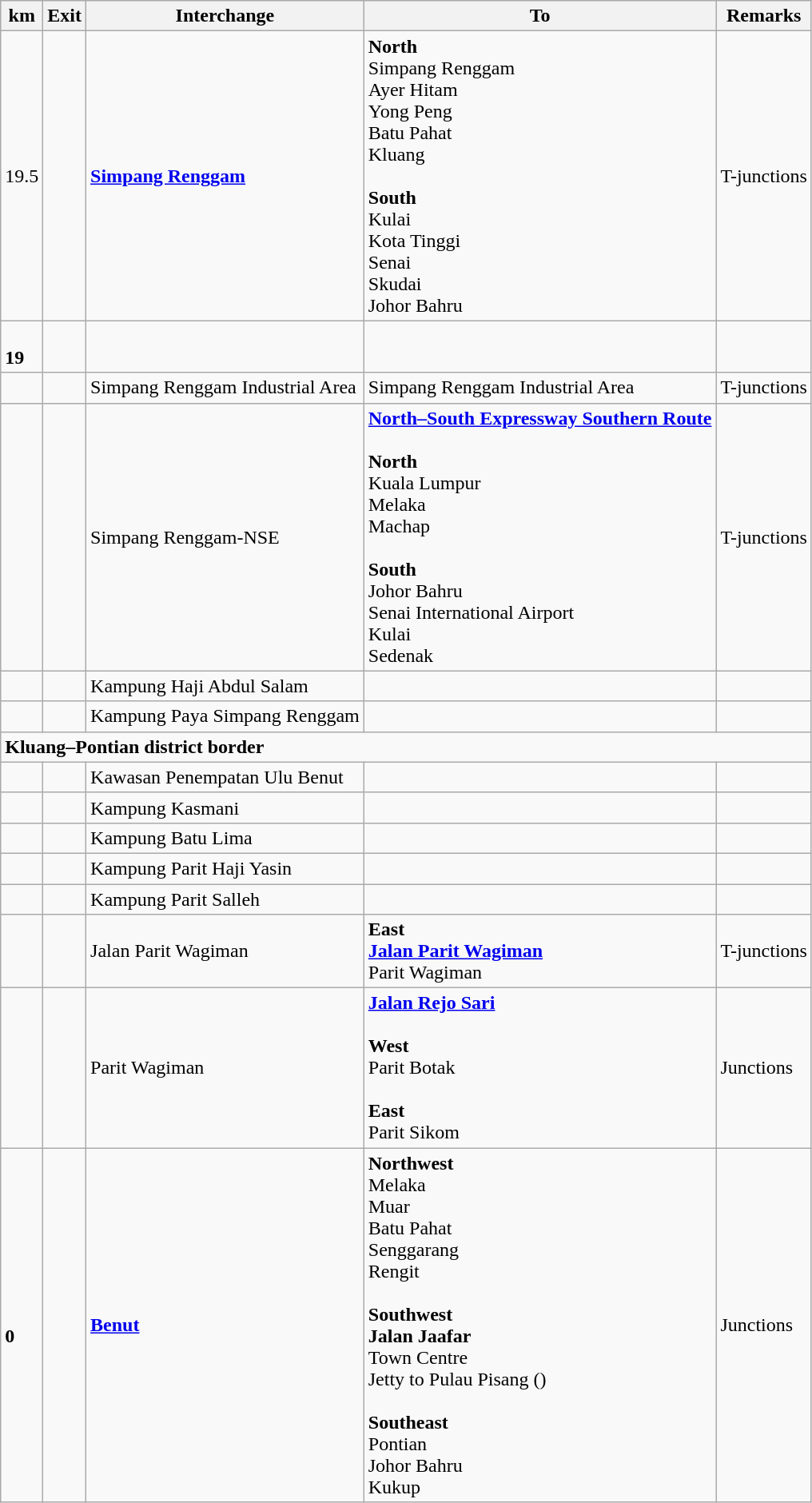<table class="wikitable">
<tr>
<th>km</th>
<th>Exit</th>
<th>Interchange</th>
<th>To</th>
<th>Remarks</th>
</tr>
<tr>
<td>19.5</td>
<td></td>
<td><strong><a href='#'>Simpang Renggam</a></strong></td>
<td><strong>North</strong><br> Simpang Renggam<br> Ayer Hitam<br> Yong Peng<br> Batu Pahat<br> Kluang<br><br><strong>South</strong><br> Kulai<br> Kota Tinggi<br> Senai<br> Skudai<br> Johor Bahru</td>
<td>T-junctions</td>
</tr>
<tr>
<td><br><strong>19</strong></td>
<td></td>
<td></td>
<td></td>
<td></td>
</tr>
<tr>
<td></td>
<td></td>
<td>Simpang Renggam Industrial Area</td>
<td>Simpang Renggam Industrial Area</td>
<td>T-junctions</td>
</tr>
<tr>
<td></td>
<td></td>
<td>Simpang Renggam-NSE</td>
<td>  <strong><a href='#'>North–South Expressway Southern Route</a></strong><br><br><strong>North</strong><br>Kuala Lumpur<br>Melaka<br>Machap<br><br><strong>South </strong><br>Johor Bahru<br>Senai International Airport <br>Kulai<br>Sedenak</td>
<td>T-junctions</td>
</tr>
<tr>
<td></td>
<td></td>
<td>Kampung Haji Abdul Salam</td>
<td></td>
<td></td>
</tr>
<tr>
<td></td>
<td></td>
<td>Kampung Paya Simpang Renggam</td>
<td></td>
<td></td>
</tr>
<tr>
<td style="width:600px" colspan="6" style="text-align:center; background:blue;"><strong><span>Kluang–Pontian district border</span></strong></td>
</tr>
<tr>
<td></td>
<td></td>
<td>Kawasan Penempatan Ulu Benut</td>
<td></td>
<td></td>
</tr>
<tr>
<td></td>
<td></td>
<td>Kampung Kasmani</td>
<td></td>
<td></td>
</tr>
<tr>
<td></td>
<td></td>
<td>Kampung Batu Lima</td>
<td></td>
<td></td>
</tr>
<tr>
<td></td>
<td></td>
<td>Kampung Parit Haji Yasin</td>
<td></td>
<td></td>
</tr>
<tr>
<td></td>
<td></td>
<td>Kampung Parit Salleh</td>
<td></td>
<td></td>
</tr>
<tr>
<td></td>
<td></td>
<td>Jalan Parit Wagiman</td>
<td><strong>East</strong><br> <strong><a href='#'>Jalan Parit Wagiman</a></strong><br>Parit Wagiman</td>
<td>T-junctions</td>
</tr>
<tr>
<td></td>
<td></td>
<td>Parit Wagiman</td>
<td> <strong><a href='#'>Jalan Rejo Sari</a></strong><br><br><strong>West</strong><br>Parit Botak<br><br><strong>East</strong><br>Parit Sikom</td>
<td>Junctions</td>
</tr>
<tr>
<td><br><strong>0</strong></td>
<td></td>
<td><strong><a href='#'>Benut</a></strong></td>
<td><strong>Northwest</strong><br> Melaka<br> Muar<br> Batu Pahat<br> Senggarang<br> Rengit<br><br><strong>Southwest</strong><br><strong>Jalan Jaafar</strong><br>Town Centre<br>Jetty to Pulau Pisang ()<br><br><strong>Southeast</strong><br> Pontian<br> Johor Bahru<br> Kukup</td>
<td>Junctions</td>
</tr>
</table>
